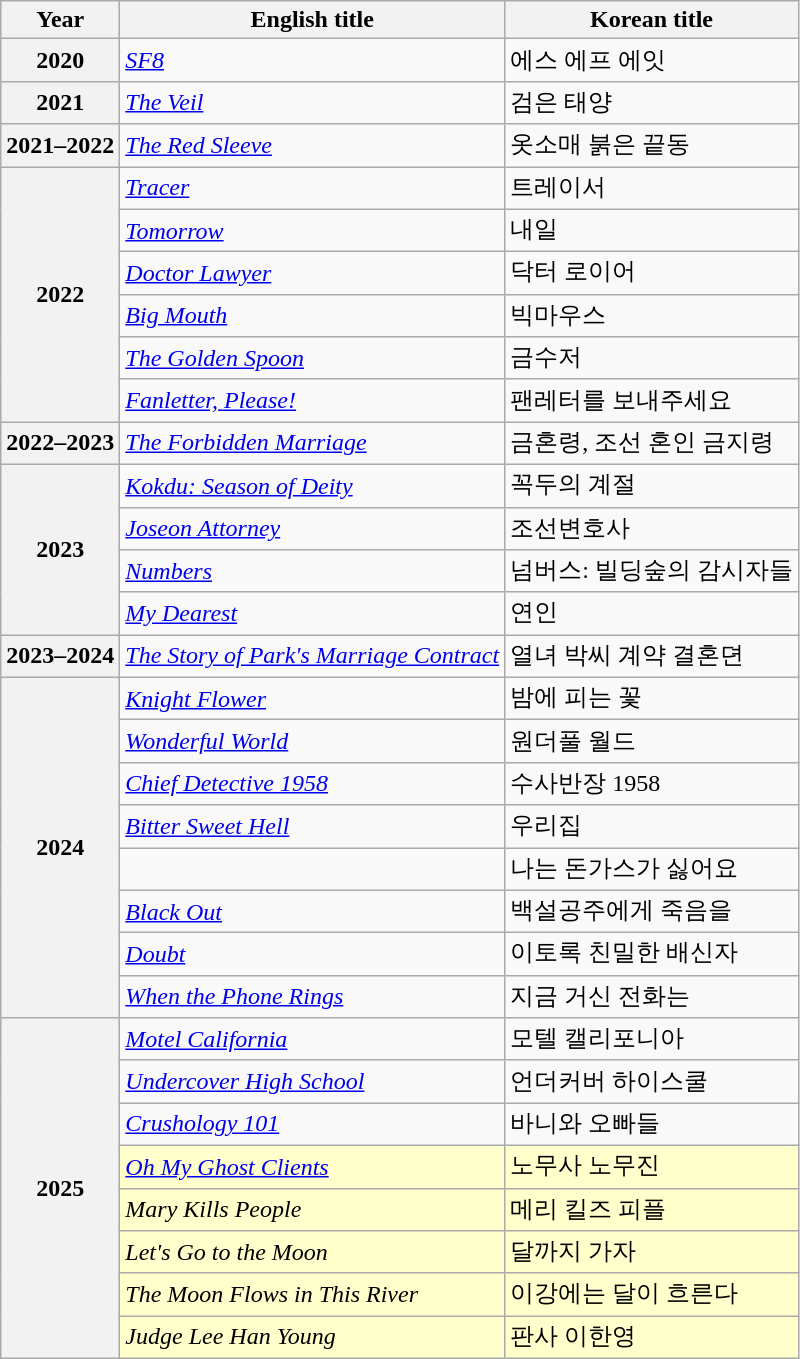<table class="wikitable sortable plainrowheaders">
<tr>
<th scope="col">Year</th>
<th scope="col">English title</th>
<th scope="col">Korean title</th>
</tr>
<tr>
<th scope="row">2020</th>
<td><em><a href='#'>SF8</a></em></td>
<td>에스 에프 에잇</td>
</tr>
<tr>
<th scope="row">2021</th>
<td><em><a href='#'>The Veil</a></em></td>
<td>검은 태양</td>
</tr>
<tr>
<th scope="row">2021–2022</th>
<td><em><a href='#'>The Red Sleeve</a></em></td>
<td>옷소매 붉은 끝동</td>
</tr>
<tr>
<th scope="row" rowspan="6">2022</th>
<td><em><a href='#'>Tracer</a></em></td>
<td>트레이서</td>
</tr>
<tr>
<td><em><a href='#'>Tomorrow</a></em></td>
<td>내일</td>
</tr>
<tr>
<td><em><a href='#'>Doctor Lawyer</a></em></td>
<td>닥터 로이어</td>
</tr>
<tr>
<td><em><a href='#'>Big Mouth</a></em></td>
<td>빅마우스</td>
</tr>
<tr>
<td><em><a href='#'>The Golden Spoon</a></em></td>
<td>금수저</td>
</tr>
<tr>
<td><em><a href='#'>Fanletter, Please!</a></em></td>
<td>팬레터를 보내주세요</td>
</tr>
<tr>
<th scope="row">2022–2023</th>
<td><em><a href='#'>The Forbidden Marriage</a></em></td>
<td>금혼령, 조선 혼인 금지령</td>
</tr>
<tr>
<th scope="row" rowspan="4">2023</th>
<td><em><a href='#'>Kokdu: Season of Deity</a></em></td>
<td>꼭두의 계절</td>
</tr>
<tr>
<td><em><a href='#'>Joseon Attorney</a></em></td>
<td>조선변호사</td>
</tr>
<tr>
<td><em><a href='#'>Numbers</a></em></td>
<td>넘버스: 빌딩숲의 감시자들</td>
</tr>
<tr>
<td><em><a href='#'>My Dearest</a></em></td>
<td>연인</td>
</tr>
<tr>
<th scope="row">2023–2024</th>
<td><em><a href='#'>The Story of Park's Marriage Contract</a></em></td>
<td>열녀 박씨 계약 결혼뎐</td>
</tr>
<tr>
<th scope="row" rowspan="8">2024</th>
<td><em><a href='#'>Knight Flower</a></em></td>
<td>밤에 피는 꽃</td>
</tr>
<tr>
<td><em><a href='#'>Wonderful World</a></em></td>
<td>원더풀 월드</td>
</tr>
<tr>
<td><em><a href='#'>Chief Detective 1958</a></em></td>
<td>수사반장 1958</td>
</tr>
<tr>
<td><em><a href='#'>Bitter Sweet Hell</a></em></td>
<td>우리집</td>
</tr>
<tr>
<td><em></em></td>
<td>나는 돈가스가 싫어요</td>
</tr>
<tr>
<td><em><a href='#'>Black Out</a></em></td>
<td>백설공주에게 죽음을</td>
</tr>
<tr>
<td><em><a href='#'>Doubt</a></em></td>
<td>이토록 친밀한 배신자</td>
</tr>
<tr>
<td><em><a href='#'>When the Phone Rings</a></em></td>
<td>지금 거신 전화는</td>
</tr>
<tr>
<th scope="row" rowspan="8">2025</th>
<td><em><a href='#'>Motel California</a></em></td>
<td>모텔 캘리포니아</td>
</tr>
<tr>
<td><em><a href='#'>Undercover High School</a></em></td>
<td>언더커버 하이스쿨</td>
</tr>
<tr bgcolor=#F9F9F9>
<td><em><a href='#'>Crushology 101</a></em></td>
<td>바니와 오빠들</td>
</tr>
<tr bgcolor=#FFFFCC>
<td><em><a href='#'>Oh My Ghost Clients</a></em></td>
<td>노무사 노무진</td>
</tr>
<tr bgcolor=#FFFFCC>
<td><em>Mary Kills People</em></td>
<td>메리 킬즈 피플</td>
</tr>
<tr bgcolor=#FFFFCC>
<td><em>Let's Go to the Moon</em></td>
<td>달까지 가자</td>
</tr>
<tr bgcolor=#FFFFCC>
<td><em>The Moon Flows in This River</em></td>
<td>이강에는 달이 흐른다</td>
</tr>
<tr bgcolor=#FFFFCC>
<td><em>Judge Lee Han Young</em></td>
<td>판사 이한영</td>
</tr>
</table>
